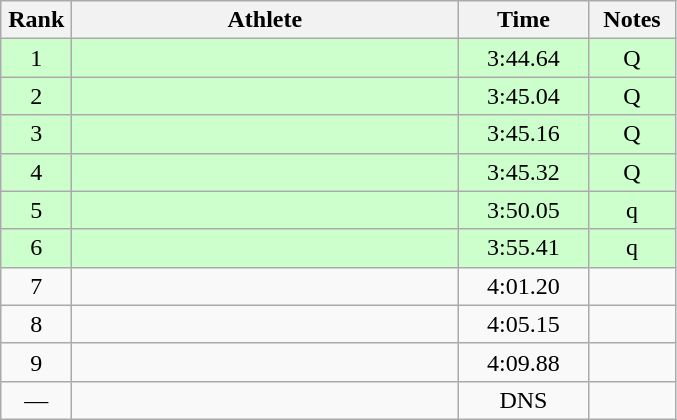<table class="wikitable" style="text-align:center">
<tr>
<th width=40>Rank</th>
<th width=250>Athlete</th>
<th width=80>Time</th>
<th width=50>Notes</th>
</tr>
<tr bgcolor=ccffcc>
<td>1</td>
<td align=left></td>
<td>3:44.64</td>
<td>Q</td>
</tr>
<tr bgcolor=ccffcc>
<td>2</td>
<td align=left></td>
<td>3:45.04</td>
<td>Q</td>
</tr>
<tr bgcolor=ccffcc>
<td>3</td>
<td align=left></td>
<td>3:45.16</td>
<td>Q</td>
</tr>
<tr bgcolor=ccffcc>
<td>4</td>
<td align=left></td>
<td>3:45.32</td>
<td>Q</td>
</tr>
<tr bgcolor=ccffcc>
<td>5</td>
<td align=left></td>
<td>3:50.05</td>
<td>q</td>
</tr>
<tr bgcolor=ccffcc>
<td>6</td>
<td align=left></td>
<td>3:55.41</td>
<td>q</td>
</tr>
<tr>
<td>7</td>
<td align=left></td>
<td>4:01.20</td>
<td></td>
</tr>
<tr>
<td>8</td>
<td align=left></td>
<td>4:05.15</td>
<td></td>
</tr>
<tr>
<td>9</td>
<td align=left></td>
<td>4:09.88</td>
<td></td>
</tr>
<tr>
<td>—</td>
<td align=left></td>
<td>DNS</td>
<td></td>
</tr>
</table>
